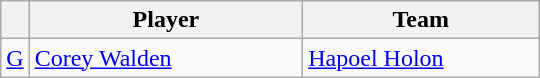<table class="wikitable">
<tr>
<th align="center"></th>
<th style="text-align:center;width:175px;">Player</th>
<th style="text-align:center;width:150px;">Team</th>
</tr>
<tr>
<td align=center><a href='#'>G</a></td>
<td> <a href='#'>Corey Walden</a></td>
<td><a href='#'>Hapoel Holon</a></td>
</tr>
</table>
